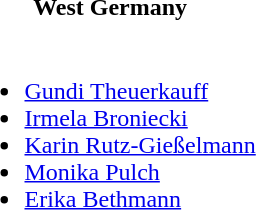<table>
<tr>
<th>West Germany</th>
</tr>
<tr>
<td><br><ul><li><a href='#'>Gundi Theuerkauff</a></li><li><a href='#'>Irmela Broniecki</a></li><li><a href='#'>Karin Rutz-Gießelmann</a></li><li><a href='#'>Monika Pulch</a></li><li><a href='#'>Erika Bethmann</a></li></ul></td>
</tr>
</table>
